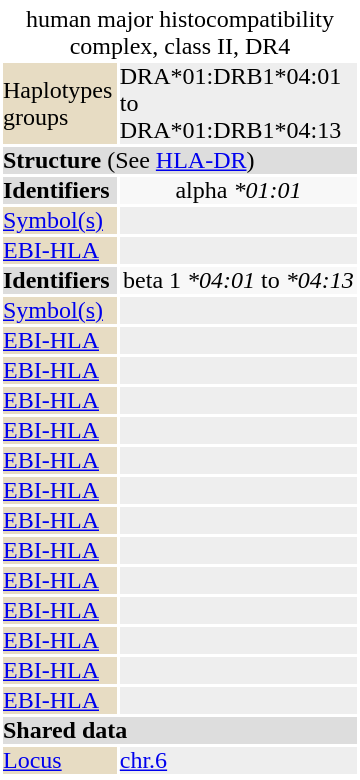<table id="drugInfoBox" style="float: right; clear: right; margin: 0 0 0.5em 1em; background: #ffffff;" class="toccolours" border=0 cellpadding=0 align=right width="240px">
<tr>
<td align="center" colspan="2"></td>
</tr>
<tr>
<td align="center" colspan="2"><div>human major histocompatibility complex, class II, DR4</div></td>
</tr>
<tr>
<td bgcolor="#e7dcc3">Haplotypes groups</td>
<td bgcolor="#eeeeee">DRA*01:DRB1*04:01 to DRA*01:DRB1*04:13</td>
</tr>
<tr>
<td colspan="2" bgcolor="#dddddd"><strong>Structure</strong> (See <a href='#'>HLA-DR</a>)</td>
</tr>
<tr style="background:#f8f8f8">
<td bgcolor="#dddddd"><strong>Identifiers</strong></td>
<td align="center"><div>alpha <em>*01:01</em></div></td>
</tr>
<tr>
<td bgcolor="#e7dcc3"><a href='#'>Symbol(s)</a></td>
<td bgcolor="#eeeeee"></td>
</tr>
<tr>
<td bgcolor="#e7dcc3"><a href='#'>EBI-HLA</a></td>
<td bgcolor="#eeeeee"></td>
</tr>
<tr style="background:#f8f8f8">
<td bgcolor="#dddddd"><strong>Identifiers</strong></td>
<td align="center"><div>beta 1 <em>*04:01</em> to <em>*04:13</em></div></td>
</tr>
<tr>
<td bgcolor="#e7dcc3"><a href='#'>Symbol(s)</a></td>
<td bgcolor="#eeeeee"></td>
</tr>
<tr>
<td bgcolor="#e7dcc3"><a href='#'>EBI-HLA</a></td>
<td bgcolor="#eeeeee"></td>
</tr>
<tr>
<td bgcolor="#e7dcc3"><a href='#'>EBI-HLA</a></td>
<td bgcolor="#eeeeee"></td>
</tr>
<tr>
<td bgcolor="#e7dcc3"><a href='#'>EBI-HLA</a></td>
<td bgcolor="#eeeeee"></td>
</tr>
<tr>
<td bgcolor="#e7dcc3"><a href='#'>EBI-HLA</a></td>
<td bgcolor="#eeeeee"> </td>
</tr>
<tr>
<td bgcolor="#e7dcc3"><a href='#'>EBI-HLA</a></td>
<td bgcolor="#eeeeee"></td>
</tr>
<tr>
<td bgcolor="#e7dcc3"><a href='#'>EBI-HLA</a></td>
<td bgcolor="#eeeeee"></td>
</tr>
<tr>
<td bgcolor="#e7dcc3"><a href='#'>EBI-HLA</a></td>
<td bgcolor="#eeeeee"> </td>
</tr>
<tr>
<td bgcolor="#e7dcc3"><a href='#'>EBI-HLA</a></td>
<td bgcolor="#eeeeee"></td>
</tr>
<tr>
<td bgcolor="#e7dcc3"><a href='#'>EBI-HLA</a></td>
<td bgcolor="#eeeeee"> </td>
</tr>
<tr>
<td bgcolor="#e7dcc3"><a href='#'>EBI-HLA</a></td>
<td bgcolor="#eeeeee"></td>
</tr>
<tr>
<td bgcolor="#e7dcc3"><a href='#'>EBI-HLA</a></td>
<td bgcolor="#eeeeee"></td>
</tr>
<tr>
<td bgcolor="#e7dcc3"><a href='#'>EBI-HLA</a></td>
<td bgcolor="#eeeeee"></td>
</tr>
<tr>
<td bgcolor="#e7dcc3"><a href='#'>EBI-HLA</a></td>
<td bgcolor="#eeeeee"></td>
</tr>
<tr>
<td colspan="2" bgcolor="#dddddd"><strong>Shared data</strong></td>
</tr>
<tr>
<td bgcolor="#e7dcc3"><a href='#'>Locus</a></td>
<td bgcolor="#eeeeee"><a href='#'>chr.6</a> <em></em></td>
</tr>
<tr>
</tr>
</table>
